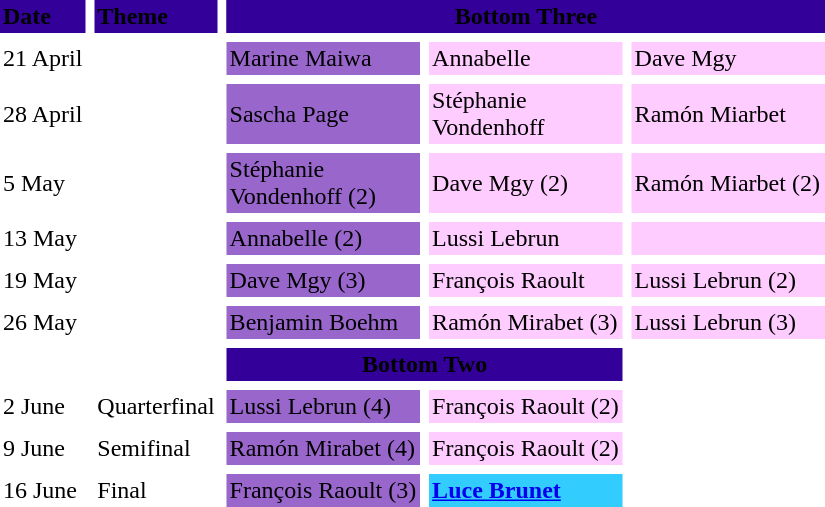<table cellpadding=2 cellspacing=6>
<tr bgcolor=#330099>
<td><span><strong>Date</strong></span></td>
<td><span><strong>Theme</strong></span></td>
<td bgcolor=#330099 colspan="3" align="center"><span><strong>Bottom Three</strong></span></td>
</tr>
<tr>
<td>21 April</td>
<td></td>
<td bgcolor="#9966CC" width="125">Marine Maiwa</td>
<td bgcolor="#FFCCFF" width="125">Annabelle</td>
<td bgcolor="#FFCCFF" width="125">Dave Mgy</td>
</tr>
<tr>
<td>28 April</td>
<td></td>
<td bgcolor="#9966CC" width="125">Sascha Page</td>
<td bgcolor="#FFCCFF" width="125">Stéphanie Vondenhoff</td>
<td bgcolor="#FFCCFF" width="125">Ramón Miarbet</td>
</tr>
<tr>
<td>5 May</td>
<td></td>
<td bgcolor="#9966CC" width="125">Stéphanie Vondenhoff (2)</td>
<td bgcolor="#FFCCFF" width="125">Dave Mgy (2)</td>
<td bgcolor="#FFCCFF" width="125">Ramón Miarbet (2)</td>
</tr>
<tr>
<td>13 May</td>
<td></td>
<td bgcolor="#9966CC" width="125">Annabelle (2)</td>
<td bgcolor="#FFCCFF" width="125">Lussi Lebrun</td>
<td bgcolor="#FFCCFF" width="125"></td>
</tr>
<tr>
<td>19 May</td>
<td></td>
<td bgcolor="#9966CC" width="125">Dave Mgy (3)</td>
<td bgcolor="#FFCCFF" width="125">François Raoult</td>
<td bgcolor="#FFCCFF" width="125">Lussi Lebrun (2)</td>
</tr>
<tr>
<td>26 May</td>
<td></td>
<td bgcolor="#9966CC" width="125">Benjamin Boehm</td>
<td bgcolor="#FFCCFF" width="125">Ramón Mirabet (3)</td>
<td bgcolor="#FFCCFF" width="125">Lussi Lebrun (3)</td>
</tr>
<tr>
<td></td>
<td></td>
<td bgcolor=#330099 colspan="2" align="center"><span><strong>Bottom Two</strong></span></td>
</tr>
<tr>
<td>2 June</td>
<td>Quarterfinal</td>
<td bgcolor="#9966CC" width="125">Lussi Lebrun (4)</td>
<td bgcolor="#FFCCFF" width="125">François Raoult (2)</td>
</tr>
<tr>
<td>9 June</td>
<td>Semifinal</td>
<td bgcolor="#9966CC" width="125">Ramón Mirabet (4)</td>
<td bgcolor="#FFCCFF" width="125">François Raoult (2)</td>
</tr>
<tr>
<td>16 June</td>
<td>Final</td>
<td bgcolor="#9966CC" width="125">François Raoult (3)</td>
<td bgcolor="#33CCFF"><strong><a href='#'>Luce Brunet</a></strong></td>
</tr>
</table>
